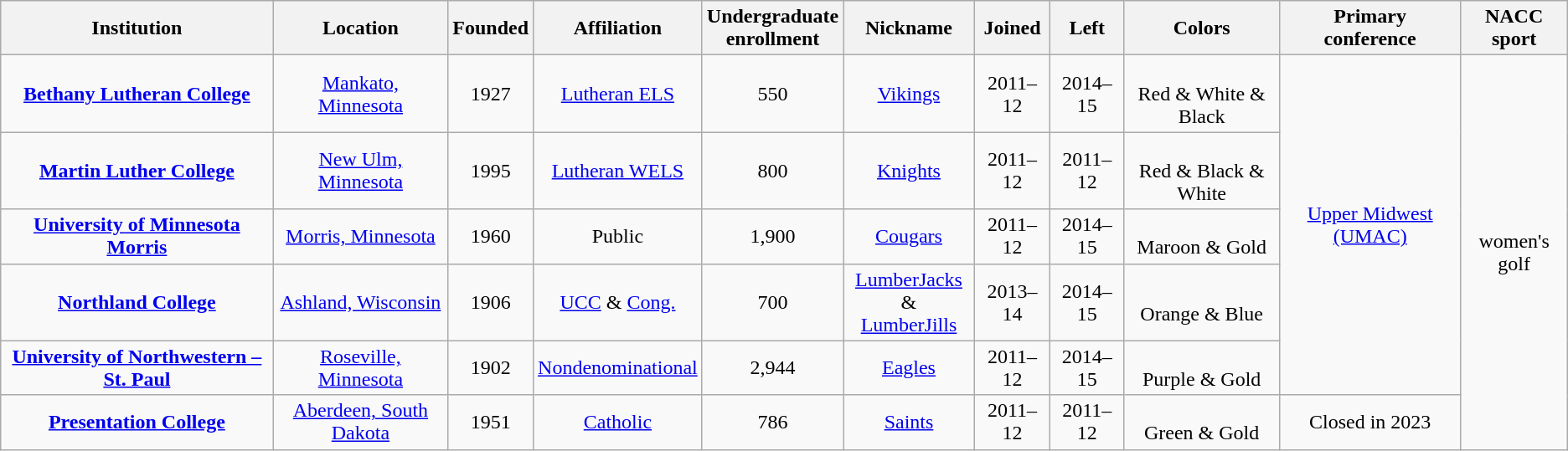<table class="wikitable sortable" style="text-align:center;">
<tr>
<th>Institution</th>
<th>Location</th>
<th>Founded</th>
<th>Affiliation</th>
<th>Undergraduate<br>enrollment</th>
<th>Nickname</th>
<th>Joined</th>
<th>Left</th>
<th>Colors</th>
<th>Primary<br>conference</th>
<th>NACC<br>sport</th>
</tr>
<tr>
<td><strong><a href='#'>Bethany Lutheran College</a></strong></td>
<td><a href='#'>Mankato, Minnesota</a></td>
<td>1927</td>
<td><a href='#'>Lutheran ELS</a></td>
<td>550</td>
<td><a href='#'>Vikings</a></td>
<td>2011–12</td>
<td>2014–15</td>
<td>  <br>Red & White & Black</td>
<td rowspan="5"><a href='#'>Upper Midwest (UMAC)</a></td>
<td rowspan="6">women's golf</td>
</tr>
<tr>
<td><strong><a href='#'>Martin Luther College</a></strong></td>
<td><a href='#'>New Ulm, Minnesota</a></td>
<td>1995</td>
<td><a href='#'>Lutheran WELS</a></td>
<td>800</td>
<td><a href='#'>Knights</a></td>
<td>2011–12</td>
<td>2011–12</td>
<td>  <br>Red & Black & White</td>
</tr>
<tr>
<td><strong><a href='#'>University of Minnesota Morris</a></strong></td>
<td><a href='#'>Morris, Minnesota</a></td>
<td>1960</td>
<td>Public</td>
<td>1,900</td>
<td><a href='#'>Cougars</a></td>
<td>2011–12</td>
<td>2014–15</td>
<td> <br>Maroon & Gold</td>
</tr>
<tr>
<td><strong><a href='#'>Northland College</a></strong></td>
<td><a href='#'>Ashland, Wisconsin</a></td>
<td>1906</td>
<td><a href='#'>UCC</a> & <a href='#'>Cong.</a></td>
<td>700</td>
<td><a href='#'>LumberJacks</a> &<br><a href='#'>LumberJills</a></td>
<td>2013–14</td>
<td>2014–15</td>
<td> <br>Orange & Blue</td>
</tr>
<tr>
<td><strong><a href='#'>University of Northwestern – St. Paul</a></strong></td>
<td><a href='#'>Roseville, Minnesota</a></td>
<td>1902</td>
<td><a href='#'>Nondenominational</a></td>
<td>2,944</td>
<td><a href='#'>Eagles</a></td>
<td>2011–12</td>
<td>2014–15</td>
<td> <br>Purple & Gold</td>
</tr>
<tr>
<td><strong><a href='#'>Presentation College</a></strong></td>
<td><a href='#'>Aberdeen, South Dakota</a></td>
<td>1951</td>
<td><a href='#'>Catholic</a></td>
<td>786</td>
<td><a href='#'>Saints</a></td>
<td>2011–12</td>
<td>2011–12</td>
<td> <br>Green & Gold</td>
<td>Closed in 2023</td>
</tr>
</table>
